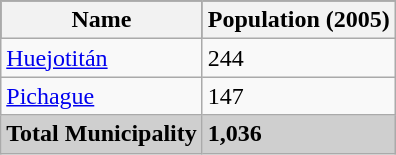<table class="wikitable">
<tr style="background:#000000; color:black;">
<th><strong>Name</strong></th>
<th><strong>Population (2005)</strong></th>
</tr>
<tr>
<td><a href='#'>Huejotitán</a></td>
<td>244</td>
</tr>
<tr>
<td><a href='#'>Pichague</a></td>
<td>147</td>
</tr>
<tr style="background:#CFCFCF;">
<td><strong>Total Municipality</strong></td>
<td><strong>1,036</strong></td>
</tr>
</table>
